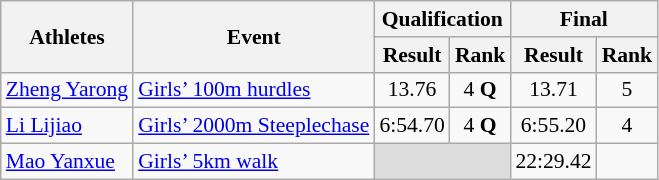<table class="wikitable" border="1" style="font-size:90%">
<tr>
<th rowspan=2>Athletes</th>
<th rowspan=2>Event</th>
<th colspan=2>Qualification</th>
<th colspan=2>Final</th>
</tr>
<tr>
<th>Result</th>
<th>Rank</th>
<th>Result</th>
<th>Rank</th>
</tr>
<tr>
<td><a href='#'>Zheng Yarong</a></td>
<td><a href='#'>Girls’ 100m hurdles</a></td>
<td align=center>13.76</td>
<td align=center>4 <strong>Q</strong></td>
<td align=center>13.71</td>
<td align=center>5</td>
</tr>
<tr>
<td><a href='#'>Li Lijiao</a></td>
<td><a href='#'>Girls’ 2000m Steeplechase</a></td>
<td align=center>6:54.70</td>
<td align=center>4 <strong>Q</strong></td>
<td align=center>6:55.20</td>
<td align=center>4</td>
</tr>
<tr>
<td><a href='#'>Mao Yanxue</a></td>
<td><a href='#'>Girls’ 5km walk</a></td>
<td colspan=2 bgcolor=#DCDCDC></td>
<td align=center>22:29.42</td>
<td align=center></td>
</tr>
</table>
